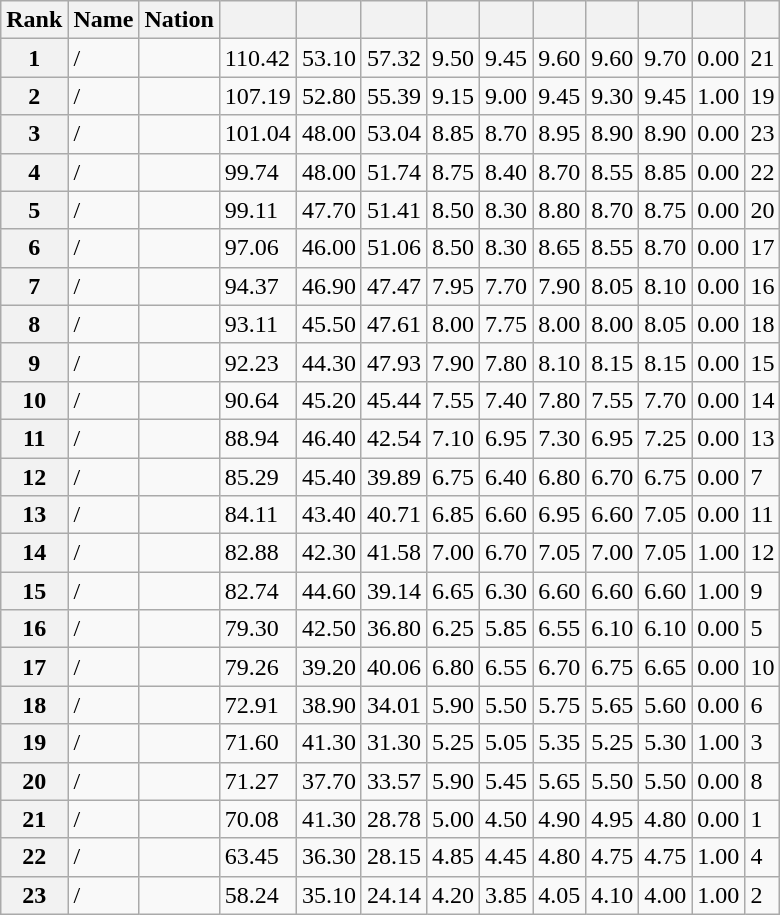<table class="wikitable sortable">
<tr>
<th>Rank</th>
<th>Name</th>
<th>Nation</th>
<th></th>
<th></th>
<th></th>
<th></th>
<th></th>
<th></th>
<th></th>
<th></th>
<th></th>
<th></th>
</tr>
<tr>
<th>1</th>
<td> / </td>
<td></td>
<td>110.42</td>
<td>53.10</td>
<td>57.32</td>
<td>9.50</td>
<td>9.45</td>
<td>9.60</td>
<td>9.60</td>
<td>9.70</td>
<td>0.00</td>
<td>21</td>
</tr>
<tr>
<th>2</th>
<td> / </td>
<td></td>
<td>107.19</td>
<td>52.80</td>
<td>55.39</td>
<td>9.15</td>
<td>9.00</td>
<td>9.45</td>
<td>9.30</td>
<td>9.45</td>
<td>1.00</td>
<td>19</td>
</tr>
<tr>
<th>3</th>
<td> / </td>
<td></td>
<td>101.04</td>
<td>48.00</td>
<td>53.04</td>
<td>8.85</td>
<td>8.70</td>
<td>8.95</td>
<td>8.90</td>
<td>8.90</td>
<td>0.00</td>
<td>23</td>
</tr>
<tr>
<th>4</th>
<td> / </td>
<td></td>
<td>99.74</td>
<td>48.00</td>
<td>51.74</td>
<td>8.75</td>
<td>8.40</td>
<td>8.70</td>
<td>8.55</td>
<td>8.85</td>
<td>0.00</td>
<td>22</td>
</tr>
<tr>
<th>5</th>
<td> / </td>
<td></td>
<td>99.11</td>
<td>47.70</td>
<td>51.41</td>
<td>8.50</td>
<td>8.30</td>
<td>8.80</td>
<td>8.70</td>
<td>8.75</td>
<td>0.00</td>
<td>20</td>
</tr>
<tr>
<th>6</th>
<td> / </td>
<td></td>
<td>97.06</td>
<td>46.00</td>
<td>51.06</td>
<td>8.50</td>
<td>8.30</td>
<td>8.65</td>
<td>8.55</td>
<td>8.70</td>
<td>0.00</td>
<td>17</td>
</tr>
<tr>
<th>7</th>
<td> / </td>
<td></td>
<td>94.37</td>
<td>46.90</td>
<td>47.47</td>
<td>7.95</td>
<td>7.70</td>
<td>7.90</td>
<td>8.05</td>
<td>8.10</td>
<td>0.00</td>
<td>16</td>
</tr>
<tr>
<th>8</th>
<td> / </td>
<td></td>
<td>93.11</td>
<td>45.50</td>
<td>47.61</td>
<td>8.00</td>
<td>7.75</td>
<td>8.00</td>
<td>8.00</td>
<td>8.05</td>
<td>0.00</td>
<td>18</td>
</tr>
<tr>
<th>9</th>
<td> / </td>
<td></td>
<td>92.23</td>
<td>44.30</td>
<td>47.93</td>
<td>7.90</td>
<td>7.80</td>
<td>8.10</td>
<td>8.15</td>
<td>8.15</td>
<td>0.00</td>
<td>15</td>
</tr>
<tr>
<th>10</th>
<td> / </td>
<td></td>
<td>90.64</td>
<td>45.20</td>
<td>45.44</td>
<td>7.55</td>
<td>7.40</td>
<td>7.80</td>
<td>7.55</td>
<td>7.70</td>
<td>0.00</td>
<td>14</td>
</tr>
<tr>
<th>11</th>
<td> / </td>
<td></td>
<td>88.94</td>
<td>46.40</td>
<td>42.54</td>
<td>7.10</td>
<td>6.95</td>
<td>7.30</td>
<td>6.95</td>
<td>7.25</td>
<td>0.00</td>
<td>13</td>
</tr>
<tr>
<th>12</th>
<td> / </td>
<td></td>
<td>85.29</td>
<td>45.40</td>
<td>39.89</td>
<td>6.75</td>
<td>6.40</td>
<td>6.80</td>
<td>6.70</td>
<td>6.75</td>
<td>0.00</td>
<td>7</td>
</tr>
<tr>
<th>13</th>
<td> / </td>
<td></td>
<td>84.11</td>
<td>43.40</td>
<td>40.71</td>
<td>6.85</td>
<td>6.60</td>
<td>6.95</td>
<td>6.60</td>
<td>7.05</td>
<td>0.00</td>
<td>11</td>
</tr>
<tr>
<th>14</th>
<td> / </td>
<td></td>
<td>82.88</td>
<td>42.30</td>
<td>41.58</td>
<td>7.00</td>
<td>6.70</td>
<td>7.05</td>
<td>7.00</td>
<td>7.05</td>
<td>1.00</td>
<td>12</td>
</tr>
<tr>
<th>15</th>
<td> / </td>
<td></td>
<td>82.74</td>
<td>44.60</td>
<td>39.14</td>
<td>6.65</td>
<td>6.30</td>
<td>6.60</td>
<td>6.60</td>
<td>6.60</td>
<td>1.00</td>
<td>9</td>
</tr>
<tr>
<th>16</th>
<td> / </td>
<td></td>
<td>79.30</td>
<td>42.50</td>
<td>36.80</td>
<td>6.25</td>
<td>5.85</td>
<td>6.55</td>
<td>6.10</td>
<td>6.10</td>
<td>0.00</td>
<td>5</td>
</tr>
<tr>
<th>17</th>
<td> / </td>
<td></td>
<td>79.26</td>
<td>39.20</td>
<td>40.06</td>
<td>6.80</td>
<td>6.55</td>
<td>6.70</td>
<td>6.75</td>
<td>6.65</td>
<td>0.00</td>
<td>10</td>
</tr>
<tr>
<th>18</th>
<td> / </td>
<td></td>
<td>72.91</td>
<td>38.90</td>
<td>34.01</td>
<td>5.90</td>
<td>5.50</td>
<td>5.75</td>
<td>5.65</td>
<td>5.60</td>
<td>0.00</td>
<td>6</td>
</tr>
<tr>
<th>19</th>
<td> / </td>
<td></td>
<td>71.60</td>
<td>41.30</td>
<td>31.30</td>
<td>5.25</td>
<td>5.05</td>
<td>5.35</td>
<td>5.25</td>
<td>5.30</td>
<td>1.00</td>
<td>3</td>
</tr>
<tr>
<th>20</th>
<td> / </td>
<td></td>
<td>71.27</td>
<td>37.70</td>
<td>33.57</td>
<td>5.90</td>
<td>5.45</td>
<td>5.65</td>
<td>5.50</td>
<td>5.50</td>
<td>0.00</td>
<td>8</td>
</tr>
<tr>
<th>21</th>
<td> / </td>
<td></td>
<td>70.08</td>
<td>41.30</td>
<td>28.78</td>
<td>5.00</td>
<td>4.50</td>
<td>4.90</td>
<td>4.95</td>
<td>4.80</td>
<td>0.00</td>
<td>1</td>
</tr>
<tr>
<th>22</th>
<td> / </td>
<td></td>
<td>63.45</td>
<td>36.30</td>
<td>28.15</td>
<td>4.85</td>
<td>4.45</td>
<td>4.80</td>
<td>4.75</td>
<td>4.75</td>
<td>1.00</td>
<td>4</td>
</tr>
<tr>
<th>23</th>
<td> / </td>
<td></td>
<td>58.24</td>
<td>35.10</td>
<td>24.14</td>
<td>4.20</td>
<td>3.85</td>
<td>4.05</td>
<td>4.10</td>
<td>4.00</td>
<td>1.00</td>
<td>2</td>
</tr>
</table>
